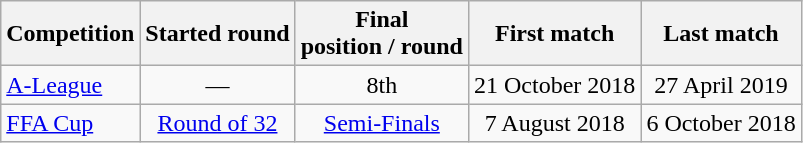<table class="wikitable">
<tr>
<th>Competition</th>
<th>Started round</th>
<th>Final <br>position / round</th>
<th>First match</th>
<th>Last match</th>
</tr>
<tr style="text-align: center">
<td align="left"><a href='#'>A-League</a></td>
<td>—</td>
<td>8th</td>
<td>21 October 2018</td>
<td>27 April 2019</td>
</tr>
<tr style="text-align: center">
<td align=left><a href='#'>FFA Cup</a></td>
<td><a href='#'>Round of 32</a></td>
<td><a href='#'>Semi-Finals</a></td>
<td>7 August 2018</td>
<td>6 October 2018</td>
</tr>
</table>
